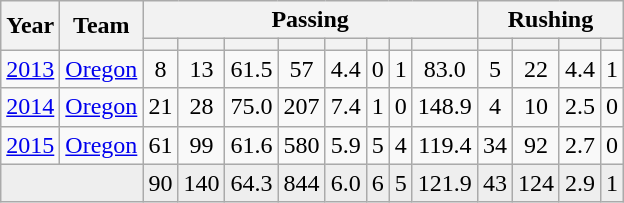<table class="wikitable sortable" style="text-align:center;">
<tr>
<th rowspan=2>Year</th>
<th rowspan=2>Team</th>
<th colspan=8>Passing</th>
<th colspan=4>Rushing</th>
</tr>
<tr>
<th></th>
<th></th>
<th></th>
<th></th>
<th></th>
<th></th>
<th></th>
<th></th>
<th></th>
<th></th>
<th></th>
<th></th>
</tr>
<tr>
<td><a href='#'>2013</a></td>
<td><a href='#'>Oregon</a></td>
<td>8</td>
<td>13</td>
<td>61.5</td>
<td>57</td>
<td>4.4</td>
<td>0</td>
<td>1</td>
<td>83.0</td>
<td>5</td>
<td>22</td>
<td>4.4</td>
<td>1</td>
</tr>
<tr>
<td><a href='#'>2014</a></td>
<td><a href='#'>Oregon</a></td>
<td>21</td>
<td>28</td>
<td>75.0</td>
<td>207</td>
<td>7.4</td>
<td>1</td>
<td>0</td>
<td>148.9</td>
<td>4</td>
<td>10</td>
<td>2.5</td>
<td>0</td>
</tr>
<tr>
<td><a href='#'>2015</a></td>
<td><a href='#'>Oregon</a></td>
<td>61</td>
<td>99</td>
<td>61.6</td>
<td>580</td>
<td>5.9</td>
<td>5</td>
<td>4</td>
<td>119.4</td>
<td>34</td>
<td>92</td>
<td>2.7</td>
<td>0</td>
</tr>
<tr class="sortbottom" style="background:#eee;">
<td colspan=2><strong></strong></td>
<td>90</td>
<td>140</td>
<td>64.3</td>
<td>844</td>
<td>6.0</td>
<td>6</td>
<td>5</td>
<td>121.9</td>
<td>43</td>
<td>124</td>
<td>2.9</td>
<td>1</td>
</tr>
</table>
